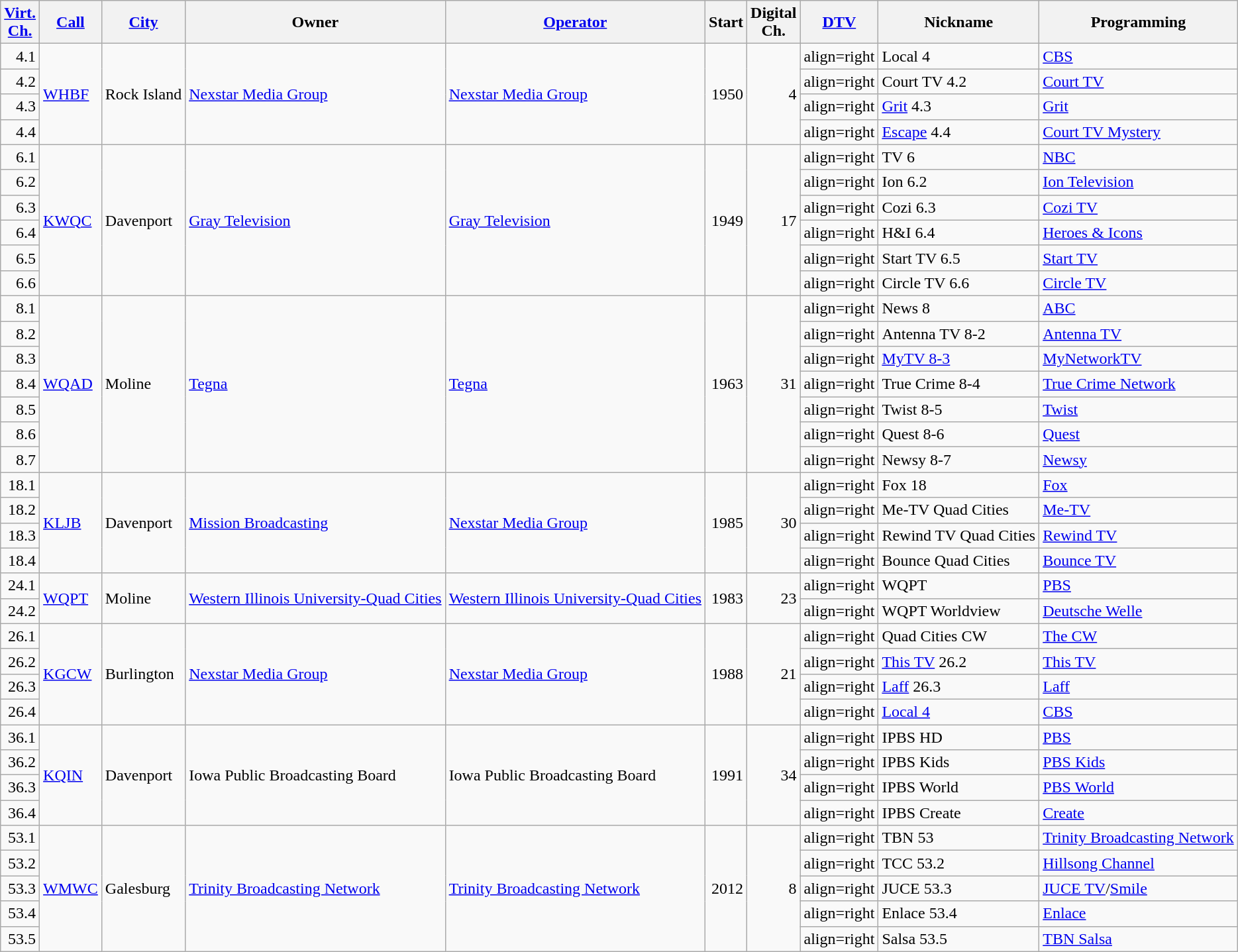<table class="wikitable sortable">
<tr>
<th><a href='#'>Virt.<br>Ch.</a></th>
<th><a href='#'>Call</a></th>
<th><a href='#'>City</a></th>
<th>Owner</th>
<th><a href='#'>Operator</a></th>
<th>Start</th>
<th>Digital<br>Ch.</th>
<th><a href='#'>DTV</a></th>
<th>Nickname</th>
<th>Programming</th>
</tr>
<tr>
<td align=right>4.1</td>
<td rowspan="4"><a href='#'>WHBF</a></td>
<td rowspan="4">Rock Island</td>
<td rowspan="4"><a href='#'>Nexstar Media Group</a></td>
<td rowspan="4"><a href='#'>Nexstar Media Group</a></td>
<td rowspan="4" align=right>1950</td>
<td rowspan="4" align=right>4</td>
<td>align=right </td>
<td>Local 4</td>
<td><a href='#'>CBS</a></td>
</tr>
<tr>
<td align=right>4.2</td>
<td>align=right </td>
<td>Court TV 4.2</td>
<td><a href='#'>Court TV</a></td>
</tr>
<tr>
<td align=right>4.3</td>
<td>align=right </td>
<td><a href='#'>Grit</a> 4.3</td>
<td><a href='#'>Grit</a></td>
</tr>
<tr>
<td align=right>4.4</td>
<td>align=right </td>
<td><a href='#'>Escape</a> 4.4</td>
<td><a href='#'>Court TV Mystery</a></td>
</tr>
<tr>
<td align=right>6.1</td>
<td rowspan="6"><a href='#'>KWQC</a></td>
<td rowspan="6">Davenport</td>
<td rowspan="6"><a href='#'>Gray Television</a></td>
<td rowspan="6"><a href='#'>Gray Television</a></td>
<td rowspan="6" align=right>1949</td>
<td rowspan="6" align=right>17</td>
<td>align=right </td>
<td>TV 6</td>
<td><a href='#'>NBC</a></td>
</tr>
<tr>
<td align=right>6.2</td>
<td>align=right </td>
<td>Ion 6.2</td>
<td><a href='#'>Ion Television</a></td>
</tr>
<tr>
<td align=right>6.3</td>
<td>align=right </td>
<td>Cozi 6.3</td>
<td><a href='#'>Cozi TV</a></td>
</tr>
<tr>
<td align=right>6.4</td>
<td>align=right </td>
<td>H&I 6.4</td>
<td><a href='#'>Heroes & Icons</a></td>
</tr>
<tr>
<td align=right>6.5</td>
<td>align=right </td>
<td>Start TV 6.5</td>
<td><a href='#'>Start TV</a></td>
</tr>
<tr>
<td align=right>6.6</td>
<td>align=right </td>
<td>Circle TV 6.6</td>
<td><a href='#'>Circle TV</a></td>
</tr>
<tr>
<td align=right>8.1</td>
<td rowspan="7"><a href='#'>WQAD</a></td>
<td rowspan="7">Moline</td>
<td rowspan="7"><a href='#'>Tegna</a></td>
<td rowspan="7"><a href='#'>Tegna</a></td>
<td rowspan="7" align=right>1963</td>
<td rowspan="7" align=right>31</td>
<td>align=right </td>
<td>News 8</td>
<td><a href='#'>ABC</a></td>
</tr>
<tr>
<td align=right>8.2</td>
<td>align=right </td>
<td>Antenna TV 8-2</td>
<td><a href='#'>Antenna TV</a></td>
</tr>
<tr>
<td align=right>8.3</td>
<td>align=right </td>
<td><a href='#'>MyTV 8-3</a></td>
<td><a href='#'>MyNetworkTV</a></td>
</tr>
<tr>
<td align=right>8.4</td>
<td>align=right </td>
<td>True Crime 8-4</td>
<td><a href='#'>True Crime Network</a></td>
</tr>
<tr>
<td align=right>8.5</td>
<td>align=right </td>
<td>Twist 8-5</td>
<td><a href='#'>Twist</a></td>
</tr>
<tr>
<td align=right>8.6</td>
<td>align=right </td>
<td>Quest 8-6</td>
<td><a href='#'>Quest</a></td>
</tr>
<tr>
<td align=right>8.7</td>
<td>align=right </td>
<td>Newsy 8-7</td>
<td><a href='#'>Newsy</a></td>
</tr>
<tr>
<td align=right>18.1</td>
<td rowspan="4"><a href='#'>KLJB</a></td>
<td rowspan="4">Davenport</td>
<td rowspan="4"><a href='#'>Mission Broadcasting</a></td>
<td rowspan="4"><a href='#'>Nexstar Media Group</a></td>
<td rowspan="4" align=right>1985</td>
<td rowspan="4" align=right>30</td>
<td>align=right </td>
<td>Fox 18</td>
<td><a href='#'>Fox</a></td>
</tr>
<tr>
<td align=right>18.2</td>
<td>align=right </td>
<td>Me-TV Quad Cities</td>
<td><a href='#'>Me-TV</a></td>
</tr>
<tr>
<td align=right>18.3</td>
<td>align=right </td>
<td>Rewind TV Quad Cities</td>
<td><a href='#'>Rewind TV</a></td>
</tr>
<tr>
<td align=right>18.4</td>
<td>align=right </td>
<td>Bounce Quad Cities</td>
<td><a href='#'>Bounce TV</a></td>
</tr>
<tr>
<td align=right>24.1</td>
<td rowspan="2"><a href='#'>WQPT</a></td>
<td rowspan="2">Moline</td>
<td rowspan="2"><a href='#'>Western Illinois University-Quad Cities</a></td>
<td rowspan="2"><a href='#'>Western Illinois University-Quad Cities</a></td>
<td rowspan="2" align=right>1983</td>
<td rowspan="2" align=right>23</td>
<td>align=right </td>
<td>WQPT</td>
<td><a href='#'>PBS</a></td>
</tr>
<tr>
<td align=right>24.2</td>
<td>align=right </td>
<td>WQPT Worldview</td>
<td><a href='#'>Deutsche Welle</a></td>
</tr>
<tr>
<td align=right>26.1</td>
<td rowspan="4"><a href='#'>KGCW</a></td>
<td rowspan="4">Burlington</td>
<td rowspan="4"><a href='#'>Nexstar Media Group</a></td>
<td rowspan="4"><a href='#'>Nexstar Media Group</a></td>
<td rowspan="4" align=right>1988</td>
<td rowspan="4" align=right>21</td>
<td>align=right </td>
<td>Quad Cities CW</td>
<td><a href='#'>The CW</a></td>
</tr>
<tr>
<td align=right>26.2</td>
<td>align=right </td>
<td><a href='#'>This TV</a> 26.2</td>
<td><a href='#'>This TV</a></td>
</tr>
<tr>
<td align=right>26.3</td>
<td>align=right </td>
<td><a href='#'>Laff</a> 26.3</td>
<td><a href='#'>Laff</a></td>
</tr>
<tr>
<td align=right>26.4</td>
<td>align=right </td>
<td><a href='#'>Local 4</a></td>
<td><a href='#'>CBS</a></td>
</tr>
<tr>
<td align=right>36.1</td>
<td rowspan="4"><a href='#'>KQIN</a></td>
<td rowspan="4">Davenport</td>
<td rowspan="4">Iowa Public Broadcasting Board</td>
<td rowspan="4">Iowa Public Broadcasting Board</td>
<td rowspan="4" align=right>1991</td>
<td rowspan="4" align=right>34</td>
<td>align=right </td>
<td>IPBS HD</td>
<td><a href='#'>PBS</a></td>
</tr>
<tr>
<td align=right>36.2</td>
<td>align=right </td>
<td>IPBS Kids</td>
<td><a href='#'>PBS Kids</a></td>
</tr>
<tr>
<td align=right>36.3</td>
<td>align=right </td>
<td>IPBS World</td>
<td><a href='#'>PBS World</a></td>
</tr>
<tr>
<td align=right>36.4</td>
<td>align=right </td>
<td>IPBS Create</td>
<td><a href='#'>Create</a></td>
</tr>
<tr>
<td align=right>53.1</td>
<td rowspan="5"><a href='#'>WMWC</a></td>
<td rowspan="5">Galesburg</td>
<td rowspan="5"><a href='#'>Trinity Broadcasting Network</a></td>
<td rowspan="5"><a href='#'>Trinity Broadcasting Network</a></td>
<td rowspan="5" align=right>2012</td>
<td rowspan="5" align=right>8</td>
<td>align=right </td>
<td>TBN 53</td>
<td><a href='#'>Trinity Broadcasting Network</a></td>
</tr>
<tr>
<td align=right>53.2</td>
<td>align=right </td>
<td>TCC 53.2</td>
<td><a href='#'>Hillsong Channel</a></td>
</tr>
<tr>
<td align=right>53.3</td>
<td>align=right </td>
<td>JUCE 53.3</td>
<td><a href='#'>JUCE TV</a>/<a href='#'>Smile</a></td>
</tr>
<tr>
<td align=right>53.4</td>
<td>align=right </td>
<td>Enlace 53.4</td>
<td><a href='#'>Enlace</a></td>
</tr>
<tr>
<td align=right>53.5</td>
<td>align=right </td>
<td>Salsa 53.5</td>
<td><a href='#'>TBN Salsa</a></td>
</tr>
</table>
